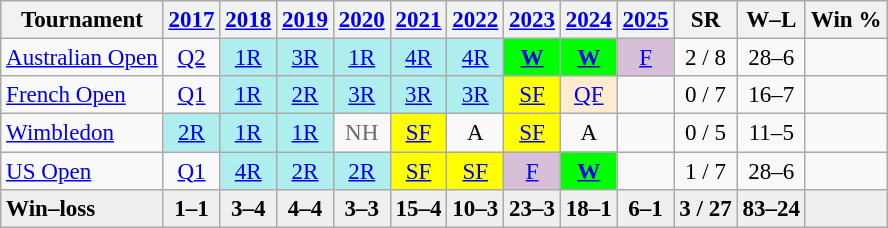<table class="wikitable" style="text-align:center;font-size:96%;">
<tr>
<th>Tournament</th>
<th><a href='#'>2017</a></th>
<th><a href='#'>2018</a></th>
<th><a href='#'>2019</a></th>
<th><a href='#'>2020</a></th>
<th><a href='#'>2021</a></th>
<th><a href='#'>2022</a></th>
<th><a href='#'>2023</a></th>
<th><a href='#'>2024</a></th>
<th><a href='#'>2025</a></th>
<th>SR</th>
<th>W–L</th>
<th>Win %</th>
</tr>
<tr>
<td align=left><a href='#'>Australian Open</a></td>
<td><a href='#'>Q2</a></td>
<td style=background:#afeeee><a href='#'>1R</a></td>
<td style=background:#afeeee><a href='#'>3R</a></td>
<td style=background:#afeeee><a href='#'>1R</a></td>
<td style=background:#afeeee><a href='#'>4R</a></td>
<td style=background:#afeeee><a href='#'>4R</a></td>
<td style=background:lime><strong><a href='#'>W</a></strong></td>
<td style=background:lime><strong><a href='#'>W</a></strong></td>
<td style=background:thistle><a href='#'>F</a></td>
<td>2 / 8</td>
<td>28–6</td>
<td></td>
</tr>
<tr>
<td align=left><a href='#'>French Open</a></td>
<td><a href='#'>Q1</a></td>
<td style=background:#afeeee><a href='#'>1R</a></td>
<td style=background:#afeeee><a href='#'>2R</a></td>
<td style=background:#afeeee><a href='#'>3R</a></td>
<td style=background:#afeeee><a href='#'>3R</a></td>
<td style=background:#afeeee><a href='#'>3R</a></td>
<td style=background:yellow><a href='#'>SF</a></td>
<td style=background:#ffebcd><a href='#'>QF</a></td>
<td></td>
<td>0 / 7</td>
<td>16–7</td>
<td></td>
</tr>
<tr>
<td align=left><a href='#'>Wimbledon</a></td>
<td style=background:#afeeee><a href='#'>2R</a></td>
<td style=background:#afeeee><a href='#'>1R</a></td>
<td style=background:#afeeee><a href='#'>1R</a></td>
<td style="color:dimGrey;">NH</td>
<td style=background:yellow><a href='#'>SF</a></td>
<td>A</td>
<td style=background:yellow><a href='#'>SF</a></td>
<td>A</td>
<td></td>
<td>0 / 5</td>
<td>11–5</td>
<td></td>
</tr>
<tr>
<td align=left><a href='#'>US Open</a></td>
<td><a href='#'>Q1</a></td>
<td style=background:#afeeee><a href='#'>4R</a></td>
<td style=background:#afeeee><a href='#'>2R</a></td>
<td style=background:#afeeee><a href='#'>2R</a></td>
<td style=background:yellow><a href='#'>SF</a></td>
<td bgcolor=yellow><a href='#'>SF</a></td>
<td bgcolor=thistle><a href='#'>F</a></td>
<td style=background:lime><strong><a href='#'>W</a></strong></td>
<td></td>
<td>1 / 7</td>
<td>28–6</td>
<td></td>
</tr>
<tr style=font-weight:bold;background:#efefef>
<td style=text-align:left>Win–loss</td>
<td>1–1</td>
<td>3–4</td>
<td>4–4</td>
<td>3–3</td>
<td>15–4</td>
<td>10–3</td>
<td>23–3</td>
<td>18–1</td>
<td>6–1</td>
<td>3 / 27</td>
<td>83–24</td>
<td></td>
</tr>
</table>
